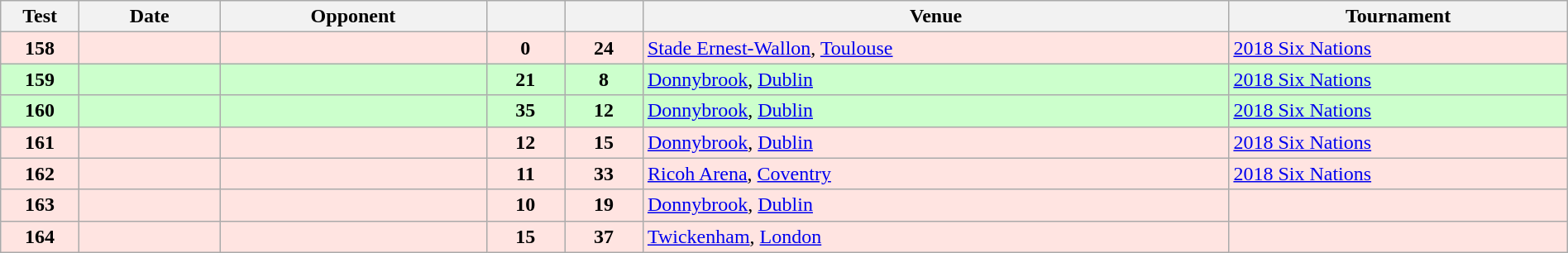<table class="wikitable sortable" style="width:100%">
<tr>
<th style="width:5%">Test</th>
<th style="width:9%">Date</th>
<th style="width:17%">Opponent</th>
<th style="width:5%"></th>
<th style="width:5%"></th>
<th>Venue</th>
<th>Tournament</th>
</tr>
<tr bgcolor="FFE4E1">
<td align="center"><strong>158</strong></td>
<td></td>
<td></td>
<td align="center"><strong>0</strong></td>
<td align="center"><strong>24</strong></td>
<td><a href='#'>Stade Ernest-Wallon</a>, <a href='#'>Toulouse</a></td>
<td><a href='#'>2018 Six Nations</a></td>
</tr>
<tr bgcolor="#ccffcc">
<td align="center"><strong>159</strong></td>
<td></td>
<td></td>
<td align="center"><strong>21</strong></td>
<td align="center"><strong>8</strong></td>
<td><a href='#'>Donnybrook</a>, <a href='#'>Dublin</a></td>
<td><a href='#'>2018 Six Nations</a></td>
</tr>
<tr bgcolor="#ccffcc">
<td align="center"><strong>160</strong></td>
<td></td>
<td></td>
<td align="center"><strong>35</strong></td>
<td align="center"><strong>12</strong></td>
<td><a href='#'>Donnybrook</a>, <a href='#'>Dublin</a></td>
<td><a href='#'>2018 Six Nations</a></td>
</tr>
<tr bgcolor="FFE4E1">
<td align="center"><strong>161</strong></td>
<td></td>
<td></td>
<td align="center"><strong>12</strong></td>
<td align="center"><strong>15</strong></td>
<td><a href='#'>Donnybrook</a>, <a href='#'>Dublin</a></td>
<td><a href='#'>2018 Six Nations</a></td>
</tr>
<tr bgcolor="FFE4E1">
<td align="center"><strong>162</strong></td>
<td></td>
<td></td>
<td align="center"><strong>11</strong></td>
<td align="center"><strong>33</strong></td>
<td><a href='#'>Ricoh Arena</a>, <a href='#'>Coventry</a></td>
<td><a href='#'>2018 Six Nations</a></td>
</tr>
<tr bgcolor="FFE4E1">
<td align="center"><strong>163</strong></td>
<td></td>
<td></td>
<td align="center"><strong>10</strong></td>
<td align="center"><strong>19</strong></td>
<td><a href='#'>Donnybrook</a>, <a href='#'>Dublin</a></td>
<td></td>
</tr>
<tr bgcolor="FFE4E1">
<td align="center"><strong>164</strong></td>
<td></td>
<td></td>
<td align="center"><strong>15</strong></td>
<td align="center"><strong>37</strong></td>
<td><a href='#'>Twickenham</a>, <a href='#'>London</a></td>
<td></td>
</tr>
</table>
